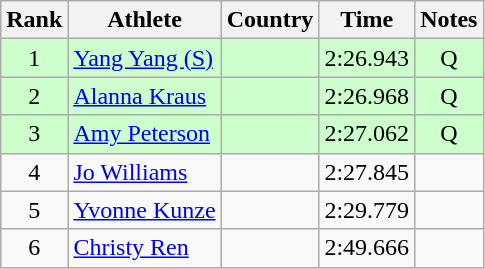<table class="wikitable sortable" style="text-align:center">
<tr>
<th>Rank</th>
<th>Athlete</th>
<th>Country</th>
<th>Time</th>
<th>Notes</th>
</tr>
<tr bgcolor=ccffcc>
<td>1</td>
<td align=left><a href='#'>Yang Yang (S)</a></td>
<td align=left></td>
<td>2:26.943</td>
<td>Q </td>
</tr>
<tr bgcolor=ccffcc>
<td>2</td>
<td align=left><a href='#'>Alanna Kraus</a></td>
<td align=left></td>
<td>2:26.968</td>
<td>Q</td>
</tr>
<tr bgcolor=ccffcc>
<td>3</td>
<td align=left><a href='#'>Amy Peterson</a></td>
<td align=left></td>
<td>2:27.062</td>
<td>Q</td>
</tr>
<tr>
<td>4</td>
<td align=left><a href='#'>Jo Williams</a></td>
<td align=left></td>
<td>2:27.845</td>
<td></td>
</tr>
<tr>
<td>5</td>
<td align=left><a href='#'>Yvonne Kunze</a></td>
<td align=left></td>
<td>2:29.779</td>
<td></td>
</tr>
<tr>
<td>6</td>
<td align=left><a href='#'>Christy Ren</a></td>
<td align=left></td>
<td>2:49.666</td>
<td></td>
</tr>
</table>
